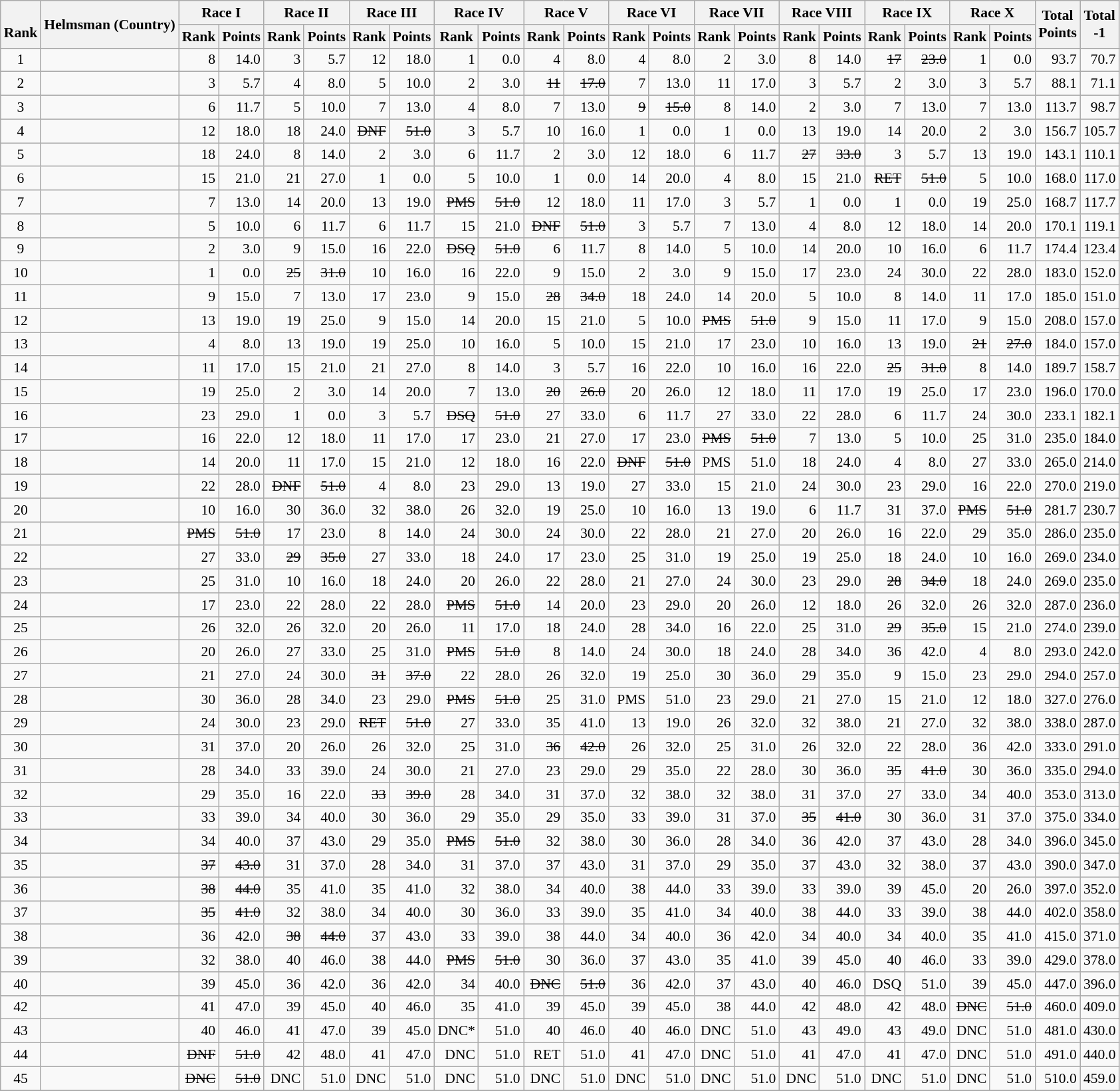<table class="wikitable" style="text-align:right; font-size:90%">
<tr>
<th rowspan="2"><br>Rank</th>
<th rowspan="2">Helmsman (Country)</th>
<th colspan="2">Race I</th>
<th colspan="2">Race II</th>
<th colspan="2">Race III</th>
<th colspan="2">Race IV</th>
<th colspan="2">Race V</th>
<th colspan="2">Race VI</th>
<th colspan="2">Race VII</th>
<th colspan="2">Race VIII</th>
<th colspan="2">Race IX</th>
<th colspan="2">Race X</th>
<th rowspan="2">Total <br>Points <br> </th>
<th rowspan="2">Total<br>-1<br> </th>
</tr>
<tr>
<th>Rank</th>
<th>Points</th>
<th>Rank</th>
<th>Points</th>
<th>Rank</th>
<th>Points</th>
<th>Rank</th>
<th>Points</th>
<th>Rank</th>
<th>Points</th>
<th>Rank</th>
<th>Points</th>
<th>Rank</th>
<th>Points</th>
<th>Rank</th>
<th>Points</th>
<th>Rank</th>
<th>Points</th>
<th>Rank</th>
<th>Points</th>
</tr>
<tr style="vertical-align:top;">
</tr>
<tr>
<td align=center>1</td>
<td align=left></td>
<td>8</td>
<td>14.0</td>
<td>3</td>
<td>5.7</td>
<td>12</td>
<td>18.0</td>
<td>1</td>
<td>0.0</td>
<td>4</td>
<td>8.0</td>
<td>4</td>
<td>8.0</td>
<td>2</td>
<td>3.0</td>
<td>8</td>
<td>14.0</td>
<td><s>17</s></td>
<td><s>23.0</s></td>
<td>1</td>
<td>0.0</td>
<td>93.7</td>
<td>70.7</td>
</tr>
<tr>
<td align=center>2</td>
<td align=left></td>
<td>3</td>
<td>5.7</td>
<td>4</td>
<td>8.0</td>
<td>5</td>
<td>10.0</td>
<td>2</td>
<td>3.0</td>
<td><s>11</s></td>
<td><s>17.0</s></td>
<td>7</td>
<td>13.0</td>
<td>11</td>
<td>17.0</td>
<td>3</td>
<td>5.7</td>
<td>2</td>
<td>3.0</td>
<td>3</td>
<td>5.7</td>
<td>88.1</td>
<td>71.1</td>
</tr>
<tr>
<td align=center>3</td>
<td align=left></td>
<td>6</td>
<td>11.7</td>
<td>5</td>
<td>10.0</td>
<td>7</td>
<td>13.0</td>
<td>4</td>
<td>8.0</td>
<td>7</td>
<td>13.0</td>
<td><s>9</s></td>
<td><s>15.0</s></td>
<td>8</td>
<td>14.0</td>
<td>2</td>
<td>3.0</td>
<td>7</td>
<td>13.0</td>
<td>7</td>
<td>13.0</td>
<td>113.7</td>
<td>98.7</td>
</tr>
<tr>
<td align=center>4</td>
<td align=left></td>
<td>12</td>
<td>18.0</td>
<td>18</td>
<td>24.0</td>
<td><s>DNF</s></td>
<td><s>51.0</s></td>
<td>3</td>
<td>5.7</td>
<td>10</td>
<td>16.0</td>
<td>1</td>
<td>0.0</td>
<td>1</td>
<td>0.0</td>
<td>13</td>
<td>19.0</td>
<td>14</td>
<td>20.0</td>
<td>2</td>
<td>3.0</td>
<td>156.7</td>
<td>105.7</td>
</tr>
<tr>
<td align=center>5</td>
<td align=left></td>
<td>18</td>
<td>24.0</td>
<td>8</td>
<td>14.0</td>
<td>2</td>
<td>3.0</td>
<td>6</td>
<td>11.7</td>
<td>2</td>
<td>3.0</td>
<td>12</td>
<td>18.0</td>
<td>6</td>
<td>11.7</td>
<td><s>27</s></td>
<td><s>33.0</s></td>
<td>3</td>
<td>5.7</td>
<td>13</td>
<td>19.0</td>
<td>143.1</td>
<td>110.1</td>
</tr>
<tr>
<td align=center>6</td>
<td align=left></td>
<td>15</td>
<td>21.0</td>
<td>21</td>
<td>27.0</td>
<td>1</td>
<td>0.0</td>
<td>5</td>
<td>10.0</td>
<td>1</td>
<td>0.0</td>
<td>14</td>
<td>20.0</td>
<td>4</td>
<td>8.0</td>
<td>15</td>
<td>21.0</td>
<td><s>RET</s></td>
<td><s>51.0</s></td>
<td>5</td>
<td>10.0</td>
<td>168.0</td>
<td>117.0</td>
</tr>
<tr>
<td align=center>7</td>
<td align=left></td>
<td>7</td>
<td>13.0</td>
<td>14</td>
<td>20.0</td>
<td>13</td>
<td>19.0</td>
<td><s>PMS</s></td>
<td><s>51.0</s></td>
<td>12</td>
<td>18.0</td>
<td>11</td>
<td>17.0</td>
<td>3</td>
<td>5.7</td>
<td>1</td>
<td>0.0</td>
<td>1</td>
<td>0.0</td>
<td>19</td>
<td>25.0</td>
<td>168.7</td>
<td>117.7</td>
</tr>
<tr>
<td align=center>8</td>
<td align=left></td>
<td>5</td>
<td>10.0</td>
<td>6</td>
<td>11.7</td>
<td>6</td>
<td>11.7</td>
<td>15</td>
<td>21.0</td>
<td><s>DNF</s></td>
<td><s>51.0</s></td>
<td>3</td>
<td>5.7</td>
<td>7</td>
<td>13.0</td>
<td>4</td>
<td>8.0</td>
<td>12</td>
<td>18.0</td>
<td>14</td>
<td>20.0</td>
<td>170.1</td>
<td>119.1</td>
</tr>
<tr>
<td align=center>9</td>
<td align=left></td>
<td>2</td>
<td>3.0</td>
<td>9</td>
<td>15.0</td>
<td>16</td>
<td>22.0</td>
<td><s>DSQ</s></td>
<td><s>51.0</s></td>
<td>6</td>
<td>11.7</td>
<td>8</td>
<td>14.0</td>
<td>5</td>
<td>10.0</td>
<td>14</td>
<td>20.0</td>
<td>10</td>
<td>16.0</td>
<td>6</td>
<td>11.7</td>
<td>174.4</td>
<td>123.4</td>
</tr>
<tr>
<td align=center>10</td>
<td align=left></td>
<td>1</td>
<td>0.0</td>
<td><s>25</s></td>
<td><s>31.0</s></td>
<td>10</td>
<td>16.0</td>
<td>16</td>
<td>22.0</td>
<td>9</td>
<td>15.0</td>
<td>2</td>
<td>3.0</td>
<td>9</td>
<td>15.0</td>
<td>17</td>
<td>23.0</td>
<td>24</td>
<td>30.0</td>
<td>22</td>
<td>28.0</td>
<td>183.0</td>
<td>152.0</td>
</tr>
<tr>
<td align=center>11</td>
<td align=left></td>
<td>9</td>
<td>15.0</td>
<td>7</td>
<td>13.0</td>
<td>17</td>
<td>23.0</td>
<td>9</td>
<td>15.0</td>
<td><s>28</s></td>
<td><s>34.0</s></td>
<td>18</td>
<td>24.0</td>
<td>14</td>
<td>20.0</td>
<td>5</td>
<td>10.0</td>
<td>8</td>
<td>14.0</td>
<td>11</td>
<td>17.0</td>
<td>185.0</td>
<td>151.0</td>
</tr>
<tr>
<td align=center>12</td>
<td align=left></td>
<td>13</td>
<td>19.0</td>
<td>19</td>
<td>25.0</td>
<td>9</td>
<td>15.0</td>
<td>14</td>
<td>20.0</td>
<td>15</td>
<td>21.0</td>
<td>5</td>
<td>10.0</td>
<td><s>PMS</s></td>
<td><s>51.0</s></td>
<td>9</td>
<td>15.0</td>
<td>11</td>
<td>17.0</td>
<td>9</td>
<td>15.0</td>
<td>208.0</td>
<td>157.0</td>
</tr>
<tr>
<td align=center>13</td>
<td align=left></td>
<td>4</td>
<td>8.0</td>
<td>13</td>
<td>19.0</td>
<td>19</td>
<td>25.0</td>
<td>10</td>
<td>16.0</td>
<td>5</td>
<td>10.0</td>
<td>15</td>
<td>21.0</td>
<td>17</td>
<td>23.0</td>
<td>10</td>
<td>16.0</td>
<td>13</td>
<td>19.0</td>
<td><s>21</s></td>
<td><s>27.0</s></td>
<td>184.0</td>
<td>157.0</td>
</tr>
<tr>
<td align=center>14</td>
<td align=left></td>
<td>11</td>
<td>17.0</td>
<td>15</td>
<td>21.0</td>
<td>21</td>
<td>27.0</td>
<td>8</td>
<td>14.0</td>
<td>3</td>
<td>5.7</td>
<td>16</td>
<td>22.0</td>
<td>10</td>
<td>16.0</td>
<td>16</td>
<td>22.0</td>
<td><s>25</s></td>
<td><s>31.0</s></td>
<td>8</td>
<td>14.0</td>
<td>189.7</td>
<td>158.7</td>
</tr>
<tr>
<td align=center>15</td>
<td align=left></td>
<td>19</td>
<td>25.0</td>
<td>2</td>
<td>3.0</td>
<td>14</td>
<td>20.0</td>
<td>7</td>
<td>13.0</td>
<td><s>20</s></td>
<td><s>26.0</s></td>
<td>20</td>
<td>26.0</td>
<td>12</td>
<td>18.0</td>
<td>11</td>
<td>17.0</td>
<td>19</td>
<td>25.0</td>
<td>17</td>
<td>23.0</td>
<td>196.0</td>
<td>170.0</td>
</tr>
<tr>
<td align=center>16</td>
<td align=left></td>
<td>23</td>
<td>29.0</td>
<td>1</td>
<td>0.0</td>
<td>3</td>
<td>5.7</td>
<td><s>DSQ</s></td>
<td><s>51.0</s></td>
<td>27</td>
<td>33.0</td>
<td>6</td>
<td>11.7</td>
<td>27</td>
<td>33.0</td>
<td>22</td>
<td>28.0</td>
<td>6</td>
<td>11.7</td>
<td>24</td>
<td>30.0</td>
<td>233.1</td>
<td>182.1</td>
</tr>
<tr>
<td align=center>17</td>
<td align=left></td>
<td>16</td>
<td>22.0</td>
<td>12</td>
<td>18.0</td>
<td>11</td>
<td>17.0</td>
<td>17</td>
<td>23.0</td>
<td>21</td>
<td>27.0</td>
<td>17</td>
<td>23.0</td>
<td><s>PMS</s></td>
<td><s>51.0</s></td>
<td>7</td>
<td>13.0</td>
<td>5</td>
<td>10.0</td>
<td>25</td>
<td>31.0</td>
<td>235.0</td>
<td>184.0</td>
</tr>
<tr>
<td align=center>18</td>
<td align=left></td>
<td>14</td>
<td>20.0</td>
<td>11</td>
<td>17.0</td>
<td>15</td>
<td>21.0</td>
<td>12</td>
<td>18.0</td>
<td>16</td>
<td>22.0</td>
<td><s>DNF</s></td>
<td><s>51.0</s></td>
<td>PMS</td>
<td>51.0</td>
<td>18</td>
<td>24.0</td>
<td>4</td>
<td>8.0</td>
<td>27</td>
<td>33.0</td>
<td>265.0</td>
<td>214.0</td>
</tr>
<tr>
<td align=center>19</td>
<td align=left></td>
<td>22</td>
<td>28.0</td>
<td><s>DNF</s></td>
<td><s>51.0</s></td>
<td>4</td>
<td>8.0</td>
<td>23</td>
<td>29.0</td>
<td>13</td>
<td>19.0</td>
<td>27</td>
<td>33.0</td>
<td>15</td>
<td>21.0</td>
<td>24</td>
<td>30.0</td>
<td>23</td>
<td>29.0</td>
<td>16</td>
<td>22.0</td>
<td>270.0</td>
<td>219.0</td>
</tr>
<tr>
<td align=center>20</td>
<td align=left></td>
<td>10</td>
<td>16.0</td>
<td>30</td>
<td>36.0</td>
<td>32</td>
<td>38.0</td>
<td>26</td>
<td>32.0</td>
<td>19</td>
<td>25.0</td>
<td>10</td>
<td>16.0</td>
<td>13</td>
<td>19.0</td>
<td>6</td>
<td>11.7</td>
<td>31</td>
<td>37.0</td>
<td><s>PMS</s></td>
<td><s>51.0</s></td>
<td>281.7</td>
<td>230.7</td>
</tr>
<tr>
<td align=center>21</td>
<td align=left></td>
<td><s>PMS</s></td>
<td><s>51.0</s></td>
<td>17</td>
<td>23.0</td>
<td>8</td>
<td>14.0</td>
<td>24</td>
<td>30.0</td>
<td>24</td>
<td>30.0</td>
<td>22</td>
<td>28.0</td>
<td>21</td>
<td>27.0</td>
<td>20</td>
<td>26.0</td>
<td>16</td>
<td>22.0</td>
<td>29</td>
<td>35.0</td>
<td>286.0</td>
<td>235.0</td>
</tr>
<tr>
<td align=center>22</td>
<td align=left></td>
<td>27</td>
<td>33.0</td>
<td><s>29</s></td>
<td><s>35.0</s></td>
<td>27</td>
<td>33.0</td>
<td>18</td>
<td>24.0</td>
<td>17</td>
<td>23.0</td>
<td>25</td>
<td>31.0</td>
<td>19</td>
<td>25.0</td>
<td>19</td>
<td>25.0</td>
<td>18</td>
<td>24.0</td>
<td>10</td>
<td>16.0</td>
<td>269.0</td>
<td>234.0</td>
</tr>
<tr>
<td align=center>23</td>
<td align=left></td>
<td>25</td>
<td>31.0</td>
<td>10</td>
<td>16.0</td>
<td>18</td>
<td>24.0</td>
<td>20</td>
<td>26.0</td>
<td>22</td>
<td>28.0</td>
<td>21</td>
<td>27.0</td>
<td>24</td>
<td>30.0</td>
<td>23</td>
<td>29.0</td>
<td><s>28</s></td>
<td><s>34.0</s></td>
<td>18</td>
<td>24.0</td>
<td>269.0</td>
<td>235.0</td>
</tr>
<tr>
<td align=center>24</td>
<td align=left></td>
<td>17</td>
<td>23.0</td>
<td>22</td>
<td>28.0</td>
<td>22</td>
<td>28.0</td>
<td><s>PMS</s></td>
<td><s>51.0</s></td>
<td>14</td>
<td>20.0</td>
<td>23</td>
<td>29.0</td>
<td>20</td>
<td>26.0</td>
<td>12</td>
<td>18.0</td>
<td>26</td>
<td>32.0</td>
<td>26</td>
<td>32.0</td>
<td>287.0</td>
<td>236.0</td>
</tr>
<tr>
<td align=center>25</td>
<td align=left></td>
<td>26</td>
<td>32.0</td>
<td>26</td>
<td>32.0</td>
<td>20</td>
<td>26.0</td>
<td>11</td>
<td>17.0</td>
<td>18</td>
<td>24.0</td>
<td>28</td>
<td>34.0</td>
<td>16</td>
<td>22.0</td>
<td>25</td>
<td>31.0</td>
<td><s>29</s></td>
<td><s>35.0</s></td>
<td>15</td>
<td>21.0</td>
<td>274.0</td>
<td>239.0</td>
</tr>
<tr>
<td align=center>26</td>
<td align=left></td>
<td>20</td>
<td>26.0</td>
<td>27</td>
<td>33.0</td>
<td>25</td>
<td>31.0</td>
<td><s>PMS</s></td>
<td><s>51.0</s></td>
<td>8</td>
<td>14.0</td>
<td>24</td>
<td>30.0</td>
<td>18</td>
<td>24.0</td>
<td>28</td>
<td>34.0</td>
<td>36</td>
<td>42.0</td>
<td>4</td>
<td>8.0</td>
<td>293.0</td>
<td>242.0</td>
</tr>
<tr>
<td align=center>27</td>
<td align=left></td>
<td>21</td>
<td>27.0</td>
<td>24</td>
<td>30.0</td>
<td><s>31</s></td>
<td><s>37.0</s></td>
<td>22</td>
<td>28.0</td>
<td>26</td>
<td>32.0</td>
<td>19</td>
<td>25.0</td>
<td>30</td>
<td>36.0</td>
<td>29</td>
<td>35.0</td>
<td>9</td>
<td>15.0</td>
<td>23</td>
<td>29.0</td>
<td>294.0</td>
<td>257.0</td>
</tr>
<tr>
<td align=center>28</td>
<td align=left></td>
<td>30</td>
<td>36.0</td>
<td>28</td>
<td>34.0</td>
<td>23</td>
<td>29.0</td>
<td><s>PMS</s></td>
<td><s>51.0</s></td>
<td>25</td>
<td>31.0</td>
<td>PMS</td>
<td>51.0</td>
<td>23</td>
<td>29.0</td>
<td>21</td>
<td>27.0</td>
<td>15</td>
<td>21.0</td>
<td>12</td>
<td>18.0</td>
<td>327.0</td>
<td>276.0</td>
</tr>
<tr>
<td align=center>29</td>
<td align=left></td>
<td>24</td>
<td>30.0</td>
<td>23</td>
<td>29.0</td>
<td><s>RET</s></td>
<td><s>51.0</s></td>
<td>27</td>
<td>33.0</td>
<td>35</td>
<td>41.0</td>
<td>13</td>
<td>19.0</td>
<td>26</td>
<td>32.0</td>
<td>32</td>
<td>38.0</td>
<td>21</td>
<td>27.0</td>
<td>32</td>
<td>38.0</td>
<td>338.0</td>
<td>287.0</td>
</tr>
<tr>
<td align=center>30</td>
<td align=left></td>
<td>31</td>
<td>37.0</td>
<td>20</td>
<td>26.0</td>
<td>26</td>
<td>32.0</td>
<td>25</td>
<td>31.0</td>
<td><s>36</s></td>
<td><s>42.0</s></td>
<td>26</td>
<td>32.0</td>
<td>25</td>
<td>31.0</td>
<td>26</td>
<td>32.0</td>
<td>22</td>
<td>28.0</td>
<td>36</td>
<td>42.0</td>
<td>333.0</td>
<td>291.0</td>
</tr>
<tr>
<td align=center>31</td>
<td align=left></td>
<td>28</td>
<td>34.0</td>
<td>33</td>
<td>39.0</td>
<td>24</td>
<td>30.0</td>
<td>21</td>
<td>27.0</td>
<td>23</td>
<td>29.0</td>
<td>29</td>
<td>35.0</td>
<td>22</td>
<td>28.0</td>
<td>30</td>
<td>36.0</td>
<td><s>35</s></td>
<td><s>41.0</s></td>
<td>30</td>
<td>36.0</td>
<td>335.0</td>
<td>294.0</td>
</tr>
<tr>
<td align=center>32</td>
<td align=left></td>
<td>29</td>
<td>35.0</td>
<td>16</td>
<td>22.0</td>
<td><s>33</s></td>
<td><s>39.0</s></td>
<td>28</td>
<td>34.0</td>
<td>31</td>
<td>37.0</td>
<td>32</td>
<td>38.0</td>
<td>32</td>
<td>38.0</td>
<td>31</td>
<td>37.0</td>
<td>27</td>
<td>33.0</td>
<td>34</td>
<td>40.0</td>
<td>353.0</td>
<td>313.0</td>
</tr>
<tr>
<td align=center>33</td>
<td align=left></td>
<td>33</td>
<td>39.0</td>
<td>34</td>
<td>40.0</td>
<td>30</td>
<td>36.0</td>
<td>29</td>
<td>35.0</td>
<td>29</td>
<td>35.0</td>
<td>33</td>
<td>39.0</td>
<td>31</td>
<td>37.0</td>
<td><s>35</s></td>
<td><s>41.0</s></td>
<td>30</td>
<td>36.0</td>
<td>31</td>
<td>37.0</td>
<td>375.0</td>
<td>334.0</td>
</tr>
<tr>
<td align=center>34</td>
<td align=left></td>
<td>34</td>
<td>40.0</td>
<td>37</td>
<td>43.0</td>
<td>29</td>
<td>35.0</td>
<td><s>PMS</s></td>
<td><s>51.0</s></td>
<td>32</td>
<td>38.0</td>
<td>30</td>
<td>36.0</td>
<td>28</td>
<td>34.0</td>
<td>36</td>
<td>42.0</td>
<td>37</td>
<td>43.0</td>
<td>28</td>
<td>34.0</td>
<td>396.0</td>
<td>345.0</td>
</tr>
<tr>
<td align=center>35</td>
<td align=left></td>
<td><s>37</s></td>
<td><s>43.0</s></td>
<td>31</td>
<td>37.0</td>
<td>28</td>
<td>34.0</td>
<td>31</td>
<td>37.0</td>
<td>37</td>
<td>43.0</td>
<td>31</td>
<td>37.0</td>
<td>29</td>
<td>35.0</td>
<td>37</td>
<td>43.0</td>
<td>32</td>
<td>38.0</td>
<td>37</td>
<td>43.0</td>
<td>390.0</td>
<td>347.0</td>
</tr>
<tr>
<td align=center>36</td>
<td align=left></td>
<td><s>38</s></td>
<td><s>44.0</s></td>
<td>35</td>
<td>41.0</td>
<td>35</td>
<td>41.0</td>
<td>32</td>
<td>38.0</td>
<td>34</td>
<td>40.0</td>
<td>38</td>
<td>44.0</td>
<td>33</td>
<td>39.0</td>
<td>33</td>
<td>39.0</td>
<td>39</td>
<td>45.0</td>
<td>20</td>
<td>26.0</td>
<td>397.0</td>
<td>352.0</td>
</tr>
<tr>
<td align=center>37</td>
<td align=left></td>
<td><s>35</s></td>
<td><s>41.0</s></td>
<td>32</td>
<td>38.0</td>
<td>34</td>
<td>40.0</td>
<td>30</td>
<td>36.0</td>
<td>33</td>
<td>39.0</td>
<td>35</td>
<td>41.0</td>
<td>34</td>
<td>40.0</td>
<td>38</td>
<td>44.0</td>
<td>33</td>
<td>39.0</td>
<td>38</td>
<td>44.0</td>
<td>402.0</td>
<td>358.0</td>
</tr>
<tr>
<td align=center>38</td>
<td align=left></td>
<td>36</td>
<td>42.0</td>
<td><s>38</s></td>
<td><s>44.0</s></td>
<td>37</td>
<td>43.0</td>
<td>33</td>
<td>39.0</td>
<td>38</td>
<td>44.0</td>
<td>34</td>
<td>40.0</td>
<td>36</td>
<td>42.0</td>
<td>34</td>
<td>40.0</td>
<td>34</td>
<td>40.0</td>
<td>35</td>
<td>41.0</td>
<td>415.0</td>
<td>371.0</td>
</tr>
<tr>
<td align=center>39</td>
<td align=left></td>
<td>32</td>
<td>38.0</td>
<td>40</td>
<td>46.0</td>
<td>38</td>
<td>44.0</td>
<td><s>PMS</s></td>
<td><s>51.0</s></td>
<td>30</td>
<td>36.0</td>
<td>37</td>
<td>43.0</td>
<td>35</td>
<td>41.0</td>
<td>39</td>
<td>45.0</td>
<td>40</td>
<td>46.0</td>
<td>33</td>
<td>39.0</td>
<td>429.0</td>
<td>378.0</td>
</tr>
<tr>
<td align=center>40</td>
<td align=left></td>
<td>39</td>
<td>45.0</td>
<td>36</td>
<td>42.0</td>
<td>36</td>
<td>42.0</td>
<td>34</td>
<td>40.0</td>
<td><s>DNC</s></td>
<td><s>51.0</s></td>
<td>36</td>
<td>42.0</td>
<td>37</td>
<td>43.0</td>
<td>40</td>
<td>46.0</td>
<td>DSQ</td>
<td>51.0</td>
<td>39</td>
<td>45.0</td>
<td>447.0</td>
<td>396.0</td>
</tr>
<tr>
<td align=center>42</td>
<td align=left></td>
<td>41</td>
<td>47.0</td>
<td>39</td>
<td>45.0</td>
<td>40</td>
<td>46.0</td>
<td>35</td>
<td>41.0</td>
<td>39</td>
<td>45.0</td>
<td>39</td>
<td>45.0</td>
<td>38</td>
<td>44.0</td>
<td>42</td>
<td>48.0</td>
<td>42</td>
<td>48.0</td>
<td><s>DNC</s></td>
<td><s>51.0</s></td>
<td>460.0</td>
<td>409.0</td>
</tr>
<tr>
<td align=center>43</td>
<td align=left></td>
<td>40</td>
<td>46.0</td>
<td>41</td>
<td>47.0</td>
<td>39</td>
<td>45.0</td>
<td>DNC*</td>
<td>51.0</td>
<td>40</td>
<td>46.0</td>
<td>40</td>
<td>46.0</td>
<td>DNC</td>
<td>51.0</td>
<td>43</td>
<td>49.0</td>
<td>43</td>
<td>49.0</td>
<td>DNC</td>
<td>51.0</td>
<td>481.0</td>
<td>430.0</td>
</tr>
<tr>
<td align=center>44</td>
<td align=left></td>
<td><s>DNF</s></td>
<td><s>51.0</s></td>
<td>42</td>
<td>48.0</td>
<td>41</td>
<td>47.0</td>
<td>DNC</td>
<td>51.0</td>
<td>RET</td>
<td>51.0</td>
<td>41</td>
<td>47.0</td>
<td>DNC</td>
<td>51.0</td>
<td>41</td>
<td>47.0</td>
<td>41</td>
<td>47.0</td>
<td>DNC</td>
<td>51.0</td>
<td>491.0</td>
<td>440.0</td>
</tr>
<tr>
<td align=center>45</td>
<td align=left></td>
<td><s>DNC</s></td>
<td><s>51.0</s></td>
<td>DNC</td>
<td>51.0</td>
<td>DNC</td>
<td>51.0</td>
<td>DNC</td>
<td>51.0</td>
<td>DNC</td>
<td>51.0</td>
<td>DNC</td>
<td>51.0</td>
<td>DNC</td>
<td>51.0</td>
<td>DNC</td>
<td>51.0</td>
<td>DNC</td>
<td>51.0</td>
<td>DNC</td>
<td>51.0</td>
<td>510.0</td>
<td>459.0</td>
</tr>
<tr>
</tr>
</table>
